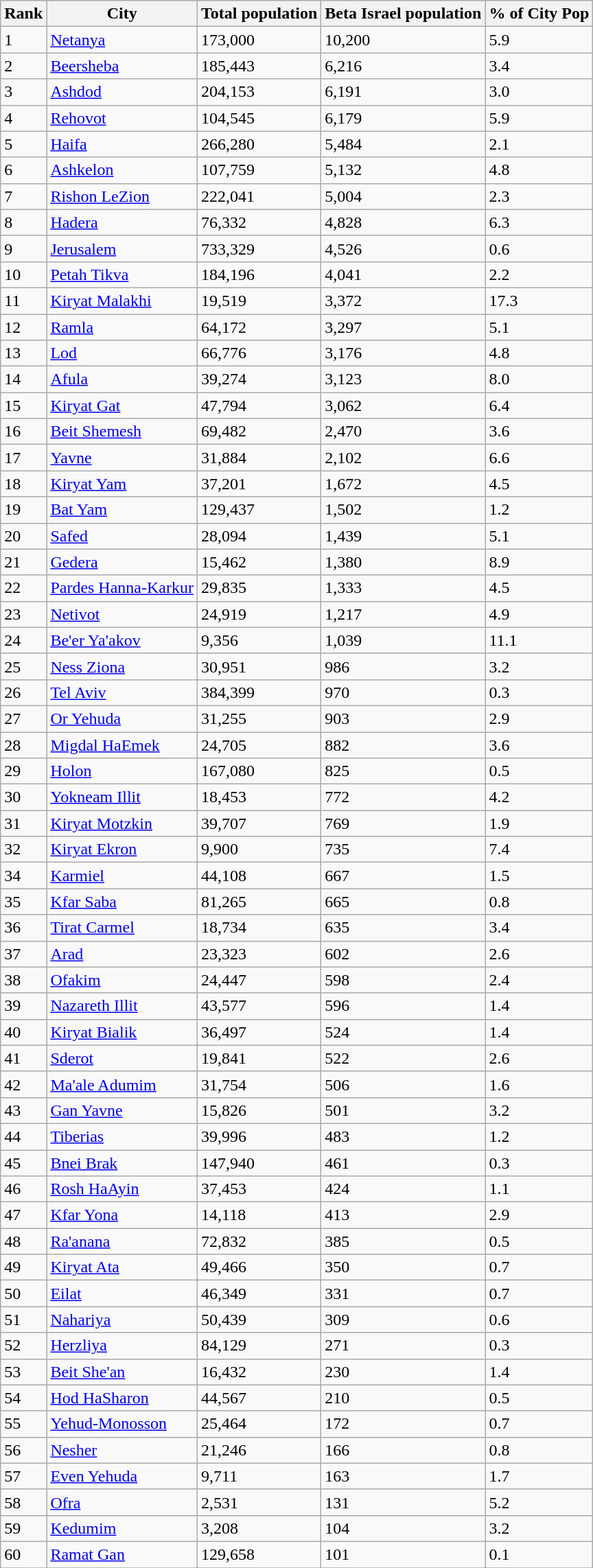<table class="wikitable sortable">
<tr>
<th>Rank</th>
<th>City</th>
<th>Total population<br></th>
<th>Beta Israel population<br></th>
<th>% of City Pop<br></th>
</tr>
<tr>
<td>1</td>
<td><a href='#'>Netanya</a></td>
<td>173,000</td>
<td>10,200</td>
<td>5.9</td>
</tr>
<tr>
<td>2</td>
<td><a href='#'>Beersheba</a></td>
<td>185,443</td>
<td>6,216</td>
<td>3.4</td>
</tr>
<tr>
<td>3</td>
<td><a href='#'>Ashdod</a></td>
<td>204,153</td>
<td>6,191</td>
<td>3.0</td>
</tr>
<tr>
<td>4</td>
<td><a href='#'>Rehovot</a></td>
<td>104,545</td>
<td>6,179</td>
<td>5.9</td>
</tr>
<tr>
<td>5</td>
<td><a href='#'>Haifa</a></td>
<td>266,280</td>
<td>5,484</td>
<td>2.1</td>
</tr>
<tr>
<td>6</td>
<td><a href='#'>Ashkelon</a></td>
<td>107,759</td>
<td>5,132</td>
<td>4.8</td>
</tr>
<tr>
<td>7</td>
<td><a href='#'>Rishon LeZion</a></td>
<td>222,041</td>
<td>5,004</td>
<td>2.3</td>
</tr>
<tr>
<td>8</td>
<td><a href='#'>Hadera</a></td>
<td>76,332</td>
<td>4,828</td>
<td>6.3</td>
</tr>
<tr>
<td>9</td>
<td><a href='#'>Jerusalem</a></td>
<td>733,329</td>
<td>4,526</td>
<td>0.6</td>
</tr>
<tr>
<td>10</td>
<td><a href='#'>Petah Tikva</a></td>
<td>184,196</td>
<td>4,041</td>
<td>2.2</td>
</tr>
<tr>
<td>11</td>
<td><a href='#'>Kiryat Malakhi</a></td>
<td>19,519</td>
<td>3,372</td>
<td>17.3</td>
</tr>
<tr>
<td>12</td>
<td><a href='#'>Ramla</a></td>
<td>64,172</td>
<td>3,297</td>
<td>5.1</td>
</tr>
<tr>
<td>13</td>
<td><a href='#'>Lod</a></td>
<td>66,776</td>
<td>3,176</td>
<td>4.8</td>
</tr>
<tr>
<td>14</td>
<td><a href='#'>Afula</a></td>
<td>39,274</td>
<td>3,123</td>
<td>8.0</td>
</tr>
<tr>
<td>15</td>
<td><a href='#'>Kiryat Gat</a></td>
<td>47,794</td>
<td>3,062</td>
<td>6.4</td>
</tr>
<tr>
<td>16</td>
<td><a href='#'>Beit Shemesh</a></td>
<td>69,482</td>
<td>2,470</td>
<td>3.6</td>
</tr>
<tr>
<td>17</td>
<td><a href='#'>Yavne</a></td>
<td>31,884</td>
<td>2,102</td>
<td>6.6</td>
</tr>
<tr>
<td>18</td>
<td><a href='#'>Kiryat Yam</a></td>
<td>37,201</td>
<td>1,672</td>
<td>4.5</td>
</tr>
<tr>
<td>19</td>
<td><a href='#'>Bat Yam</a></td>
<td>129,437</td>
<td>1,502</td>
<td>1.2</td>
</tr>
<tr>
<td>20</td>
<td><a href='#'>Safed</a></td>
<td>28,094</td>
<td>1,439</td>
<td>5.1</td>
</tr>
<tr>
<td>21</td>
<td><a href='#'>Gedera</a></td>
<td>15,462</td>
<td>1,380</td>
<td>8.9</td>
</tr>
<tr>
<td>22</td>
<td><a href='#'>Pardes Hanna-Karkur</a></td>
<td>29,835</td>
<td>1,333</td>
<td>4.5</td>
</tr>
<tr>
<td>23</td>
<td><a href='#'>Netivot</a></td>
<td>24,919</td>
<td>1,217</td>
<td>4.9</td>
</tr>
<tr>
<td>24</td>
<td><a href='#'>Be'er Ya'akov</a></td>
<td>9,356</td>
<td>1,039</td>
<td>11.1</td>
</tr>
<tr>
<td>25</td>
<td><a href='#'>Ness Ziona</a></td>
<td>30,951</td>
<td>986</td>
<td>3.2</td>
</tr>
<tr>
<td>26</td>
<td><a href='#'>Tel Aviv</a></td>
<td>384,399</td>
<td>970</td>
<td>0.3</td>
</tr>
<tr>
<td>27</td>
<td><a href='#'>Or Yehuda</a></td>
<td>31,255</td>
<td>903</td>
<td>2.9</td>
</tr>
<tr>
<td>28</td>
<td><a href='#'>Migdal HaEmek</a></td>
<td>24,705</td>
<td>882</td>
<td>3.6</td>
</tr>
<tr>
<td>29</td>
<td><a href='#'>Holon</a></td>
<td>167,080</td>
<td>825</td>
<td>0.5</td>
</tr>
<tr>
<td>30</td>
<td><a href='#'>Yokneam Illit</a></td>
<td>18,453</td>
<td>772</td>
<td>4.2</td>
</tr>
<tr>
<td>31</td>
<td><a href='#'>Kiryat Motzkin</a></td>
<td>39,707</td>
<td>769</td>
<td>1.9</td>
</tr>
<tr>
<td>32</td>
<td><a href='#'>Kiryat Ekron</a></td>
<td>9,900</td>
<td>735</td>
<td>7.4</td>
</tr>
<tr>
<td>34</td>
<td><a href='#'>Karmiel</a></td>
<td>44,108</td>
<td>667</td>
<td>1.5</td>
</tr>
<tr>
<td>35</td>
<td><a href='#'>Kfar Saba</a></td>
<td>81,265</td>
<td>665</td>
<td>0.8</td>
</tr>
<tr>
<td>36</td>
<td><a href='#'>Tirat Carmel</a></td>
<td>18,734</td>
<td>635</td>
<td>3.4</td>
</tr>
<tr>
<td>37</td>
<td><a href='#'>Arad</a></td>
<td>23,323</td>
<td>602</td>
<td>2.6</td>
</tr>
<tr>
<td>38</td>
<td><a href='#'>Ofakim</a></td>
<td>24,447</td>
<td>598</td>
<td>2.4</td>
</tr>
<tr>
<td>39</td>
<td><a href='#'>Nazareth Illit</a></td>
<td>43,577</td>
<td>596</td>
<td>1.4</td>
</tr>
<tr>
<td>40</td>
<td><a href='#'>Kiryat Bialik</a></td>
<td>36,497</td>
<td>524</td>
<td>1.4</td>
</tr>
<tr>
<td>41</td>
<td><a href='#'>Sderot</a></td>
<td>19,841</td>
<td>522</td>
<td>2.6</td>
</tr>
<tr>
<td>42</td>
<td><a href='#'>Ma'ale Adumim</a></td>
<td>31,754</td>
<td>506</td>
<td>1.6</td>
</tr>
<tr>
<td>43</td>
<td><a href='#'>Gan Yavne</a></td>
<td>15,826</td>
<td>501</td>
<td>3.2</td>
</tr>
<tr>
<td>44</td>
<td><a href='#'>Tiberias</a></td>
<td>39,996</td>
<td>483</td>
<td>1.2</td>
</tr>
<tr>
<td>45</td>
<td><a href='#'>Bnei Brak</a></td>
<td>147,940</td>
<td>461</td>
<td>0.3</td>
</tr>
<tr>
<td>46</td>
<td><a href='#'>Rosh HaAyin</a></td>
<td>37,453</td>
<td>424</td>
<td>1.1</td>
</tr>
<tr>
<td>47</td>
<td><a href='#'>Kfar Yona</a></td>
<td>14,118</td>
<td>413</td>
<td>2.9</td>
</tr>
<tr>
<td>48</td>
<td><a href='#'>Ra'anana</a></td>
<td>72,832</td>
<td>385</td>
<td>0.5</td>
</tr>
<tr>
<td>49</td>
<td><a href='#'>Kiryat Ata</a></td>
<td>49,466</td>
<td>350</td>
<td>0.7</td>
</tr>
<tr>
<td>50</td>
<td><a href='#'>Eilat</a></td>
<td>46,349</td>
<td>331</td>
<td>0.7</td>
</tr>
<tr>
<td>51</td>
<td><a href='#'>Nahariya</a></td>
<td>50,439</td>
<td>309</td>
<td>0.6</td>
</tr>
<tr>
<td>52</td>
<td><a href='#'>Herzliya</a></td>
<td>84,129</td>
<td>271</td>
<td>0.3</td>
</tr>
<tr>
<td>53</td>
<td><a href='#'>Beit She'an</a></td>
<td>16,432</td>
<td>230</td>
<td>1.4</td>
</tr>
<tr>
<td>54</td>
<td><a href='#'>Hod HaSharon</a></td>
<td>44,567</td>
<td>210</td>
<td>0.5</td>
</tr>
<tr>
<td>55</td>
<td><a href='#'>Yehud-Monosson</a></td>
<td>25,464</td>
<td>172</td>
<td>0.7</td>
</tr>
<tr>
<td>56</td>
<td><a href='#'>Nesher</a></td>
<td>21,246</td>
<td>166</td>
<td>0.8</td>
</tr>
<tr>
<td>57</td>
<td><a href='#'>Even Yehuda</a></td>
<td>9,711</td>
<td>163</td>
<td>1.7</td>
</tr>
<tr>
<td>58</td>
<td><a href='#'>Ofra</a></td>
<td>2,531</td>
<td>131</td>
<td>5.2</td>
</tr>
<tr>
<td>59</td>
<td><a href='#'>Kedumim</a></td>
<td>3,208</td>
<td>104</td>
<td>3.2</td>
</tr>
<tr>
<td>60</td>
<td><a href='#'>Ramat Gan</a></td>
<td>129,658</td>
<td>101</td>
<td>0.1</td>
</tr>
<tr>
</tr>
</table>
